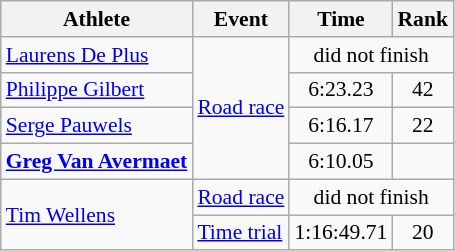<table class="wikitable" style="font-size:90%">
<tr>
<th>Athlete</th>
<th>Event</th>
<th>Time</th>
<th>Rank</th>
</tr>
<tr align=center>
<td align=left><a href='#'>Laurens De Plus</a></td>
<td align=left rowspan=4><a href='#'>Road race</a></td>
<td colspan=2>did not finish</td>
</tr>
<tr align=center>
<td align=left><a href='#'>Philippe Gilbert</a></td>
<td>6:23.23</td>
<td>42</td>
</tr>
<tr align=center>
<td align=left><a href='#'>Serge Pauwels</a></td>
<td>6:16.17</td>
<td>22</td>
</tr>
<tr align=center>
<td align=left><strong><a href='#'>Greg Van Avermaet</a></strong></td>
<td>6:10.05</td>
<td></td>
</tr>
<tr align=center>
<td align=left rowspan=2><a href='#'>Tim Wellens</a></td>
<td align=left><a href='#'>Road race</a></td>
<td colspan=2>did not finish</td>
</tr>
<tr align=center>
<td align=left><a href='#'>Time trial</a></td>
<td>1:16:49.71</td>
<td>20</td>
</tr>
</table>
